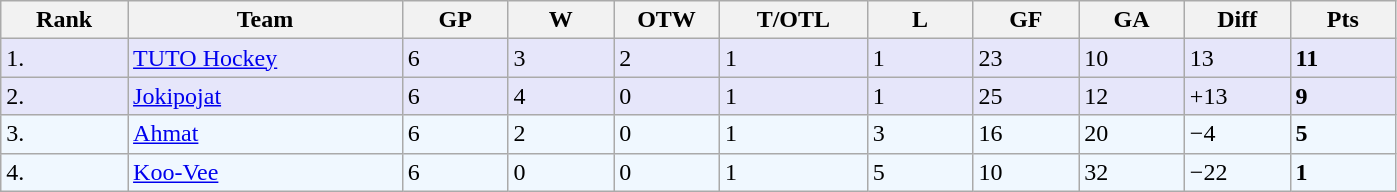<table class="wikitable">
<tr>
<th bgcolor="#DDDDFF" width="6%" align="left">Rank</th>
<th bgcolor="#DDDDFF" width="13%">Team</th>
<th bgcolor="#DDDDFF" width="5%">GP</th>
<th bgcolor="#DDDDFF" width="5%">W</th>
<th bgcolor="#DDDDFF" width="5%">OTW</th>
<th bgcolor="#DDDDFF" width="7%">T/OTL</th>
<th bgcolor="#DDDDFF" width="5%">L</th>
<th bgcolor="#DDDDFF" width="5%">GF</th>
<th bgcolor="#DDDDFF" width="5%">GA</th>
<th bgcolor="#DDDDFF" width="5%">Diff</th>
<th bgcolor="#DDDDFF" width="5%">Pts</th>
</tr>
<tr bgcolor="#e6e6fa">
<td align="left">1.</td>
<td><a href='#'>TUTO Hockey</a></td>
<td>6</td>
<td>3</td>
<td>2</td>
<td>1</td>
<td>1</td>
<td>23</td>
<td>10</td>
<td>13</td>
<td><strong>11</strong></td>
</tr>
<tr bgcolor="#e6e6fa">
<td align="left">2.</td>
<td><a href='#'>Jokipojat</a></td>
<td>6</td>
<td>4</td>
<td>0</td>
<td>1</td>
<td>1</td>
<td>25</td>
<td>12</td>
<td>+13</td>
<td><strong>9</strong></td>
</tr>
<tr bgcolor="#f0f8ff">
<td align="left">3.</td>
<td><a href='#'>Ahmat</a></td>
<td>6</td>
<td>2</td>
<td>0</td>
<td>1</td>
<td>3</td>
<td>16</td>
<td>20</td>
<td>−4</td>
<td><strong>5</strong></td>
</tr>
<tr bgcolor="#f0f8ff">
<td align="left">4.</td>
<td><a href='#'>Koo-Vee</a></td>
<td>6</td>
<td>0</td>
<td>0</td>
<td>1</td>
<td>5</td>
<td>10</td>
<td>32</td>
<td>−22</td>
<td><strong>1</strong></td>
</tr>
</table>
